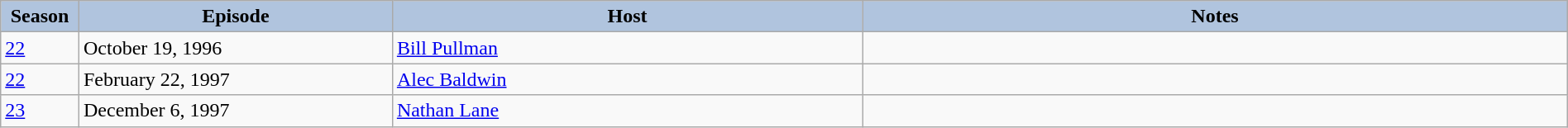<table class="wikitable" style="width:100%;">
<tr>
<th style="background:#B0C4DE;" width="5%">Season</th>
<th style="background:#B0C4DE;" width="20%">Episode</th>
<th style="background:#B0C4DE;" width="30%">Host</th>
<th style="background:#B0C4DE;" width="45%">Notes</th>
</tr>
<tr>
<td><a href='#'>22</a></td>
<td>October 19, 1996</td>
<td><a href='#'>Bill Pullman</a></td>
<td></td>
</tr>
<tr>
<td><a href='#'>22</a></td>
<td>February 22, 1997</td>
<td><a href='#'>Alec Baldwin</a></td>
<td></td>
</tr>
<tr>
<td><a href='#'>23</a></td>
<td>December 6, 1997</td>
<td><a href='#'>Nathan Lane</a></td>
<td></td>
</tr>
</table>
